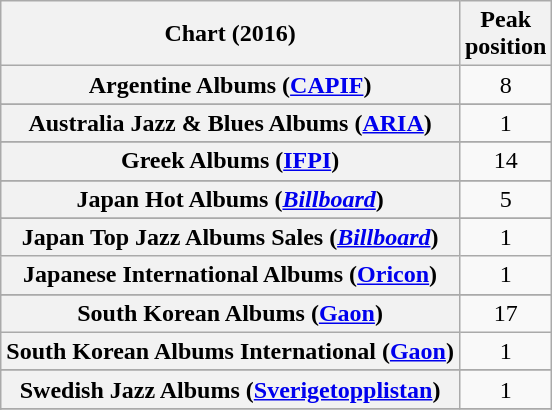<table class="wikitable sortable plainrowheaders" style="text-align:center">
<tr>
<th scope="col">Chart (2016)</th>
<th scope="col">Peak<br> position</th>
</tr>
<tr>
<th scope="row">Argentine Albums (<a href='#'>CAPIF</a>)</th>
<td>8</td>
</tr>
<tr>
</tr>
<tr>
<th scope="row">Australia Jazz & Blues Albums (<a href='#'>ARIA</a>)</th>
<td>1</td>
</tr>
<tr>
</tr>
<tr>
</tr>
<tr>
</tr>
<tr>
</tr>
<tr>
</tr>
<tr>
</tr>
<tr>
</tr>
<tr>
</tr>
<tr>
</tr>
<tr>
<th scope="row">Greek Albums (<a href='#'>IFPI</a>)</th>
<td>14</td>
</tr>
<tr>
</tr>
<tr>
</tr>
<tr>
</tr>
<tr>
<th scope="row">Japan Hot Albums (<em><a href='#'>Billboard</a></em>)</th>
<td>5</td>
</tr>
<tr>
</tr>
<tr>
<th scope="row">Japan Top Jazz Albums Sales (<em><a href='#'>Billboard</a></em>)</th>
<td>1</td>
</tr>
<tr>
<th scope="row">Japanese International Albums (<a href='#'>Oricon</a>)</th>
<td>1</td>
</tr>
<tr>
</tr>
<tr>
</tr>
<tr>
</tr>
<tr>
</tr>
<tr>
</tr>
<tr>
<th scope="row">South Korean Albums (<a href='#'>Gaon</a>)</th>
<td>17</td>
</tr>
<tr>
<th scope="row">South Korean Albums International (<a href='#'>Gaon</a>)</th>
<td>1</td>
</tr>
<tr>
</tr>
<tr>
</tr>
<tr>
<th scope="row">Swedish Jazz Albums (<a href='#'>Sverigetopplistan</a>)</th>
<td>1</td>
</tr>
<tr>
</tr>
<tr>
</tr>
<tr>
</tr>
<tr>
</tr>
<tr>
</tr>
<tr>
</tr>
</table>
